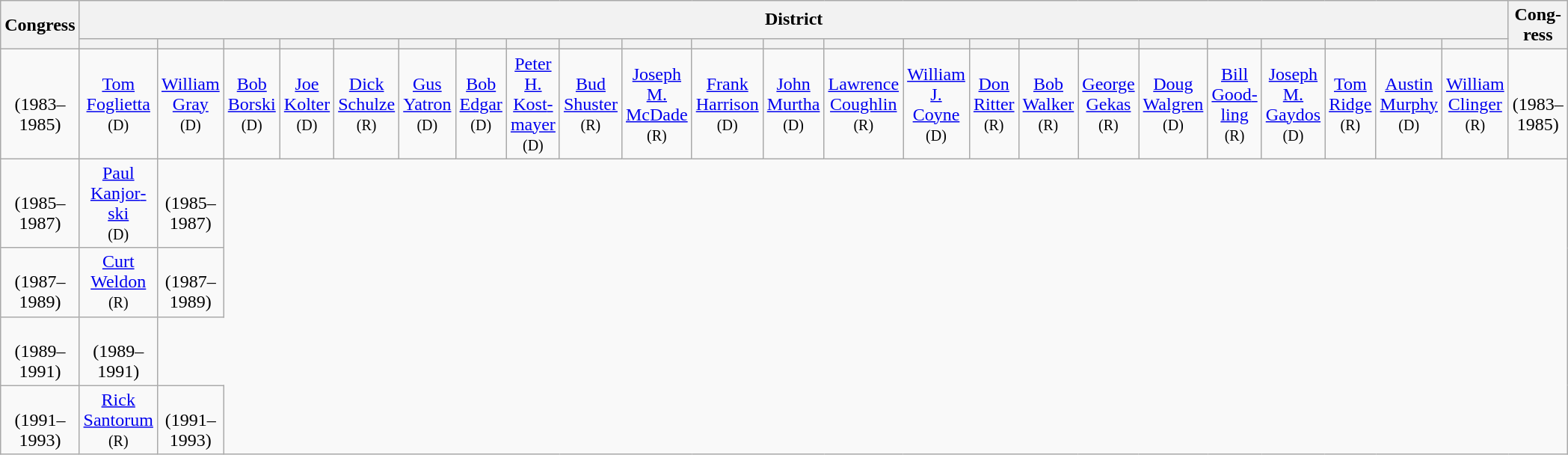<table class=wikitable style="text-align:center">
<tr>
<th rowspan=2>Congress</th>
<th colspan=23>District</th>
<th rowspan=2>Cong­ress</th>
</tr>
<tr>
<th></th>
<th></th>
<th></th>
<th></th>
<th></th>
<th></th>
<th></th>
<th></th>
<th></th>
<th></th>
<th></th>
<th></th>
<th></th>
<th></th>
<th></th>
<th></th>
<th></th>
<th></th>
<th></th>
<th></th>
<th></th>
<th></th>
<th></th>
</tr>
<tr style="height:3em">
<td><strong></strong><br>(1983–1985)</td>
<td><a href='#'>Tom<br>Foglietta</a><br><small>(D)</small></td>
<td><a href='#'>William<br>Gray</a><br><small>(D)</small></td>
<td><a href='#'>Bob<br>Borski</a><br><small>(D)</small></td>
<td><a href='#'>Joe<br>Kolter</a><br><small>(D)</small></td>
<td><a href='#'>Dick<br>Schulze</a><br><small>(R)</small></td>
<td><a href='#'>Gus<br>Yatron</a><br><small>(D)</small></td>
<td><a href='#'>Bob<br>Edgar</a><br><small>(D)</small></td>
<td><a href='#'>Peter H.<br>Kost­mayer</a><br><small>(D)</small></td>
<td><a href='#'>Bud<br>Shuster</a><br><small>(R)</small></td>
<td><a href='#'>Joseph<br>M.<br>McDade</a><br><small>(R)</small></td>
<td><a href='#'>Frank<br>Harrison</a> <small>(D)</small></td>
<td><a href='#'>John<br>Murtha</a><br><small>(D)</small></td>
<td><a href='#'>Lawrence<br>Coughlin</a><br><small>(R)</small></td>
<td><a href='#'>William<br>J.<br>Coyne</a><br><small>(D)</small></td>
<td><a href='#'>Don<br>Ritter</a> <small>(R)</small></td>
<td><a href='#'>Bob<br>Walker</a><br><small>(R)</small></td>
<td><a href='#'>George<br>Gekas</a><br><small>(R)</small></td>
<td><a href='#'>Doug<br>Walgren</a><br><small>(D)</small></td>
<td><a href='#'>Bill<br>Good­ling</a><br><small>(R)</small></td>
<td><a href='#'>Joseph<br>M.<br>Gaydos</a><br><small>(D)</small></td>
<td><a href='#'>Tom<br>Ridge</a><br><small>(R)</small></td>
<td><a href='#'>Austin<br>Murphy</a><br><small>(D)</small></td>
<td><a href='#'>William<br>Clinger</a><br><small>(R)</small></td>
<td><strong></strong><br>(1983–1985)</td>
</tr>
<tr style="height:3em">
<td><strong></strong><br>(1985–1987)</td>
<td><a href='#'>Paul<br>Kanjor­ski</a><br><small>(D)</small></td>
<td><strong></strong><br>(1985–1987)</td>
</tr>
<tr style="height:3em">
<td><strong></strong><br>(1987–1989)</td>
<td><a href='#'>Curt<br>Weldon</a> <br><small>(R)</small></td>
<td><strong></strong><br>(1987–1989)</td>
</tr>
<tr style="height:3em">
<td><strong></strong><br>(1989–1991)</td>
<td><strong></strong><br>(1989–1991)</td>
</tr>
<tr style="height:3em">
<td><strong></strong><br>(1991–1993)</td>
<td><a href='#'>Rick<br>Santorum</a> <small>(R)</small></td>
<td><strong></strong><br>(1991–1993)</td>
</tr>
</table>
